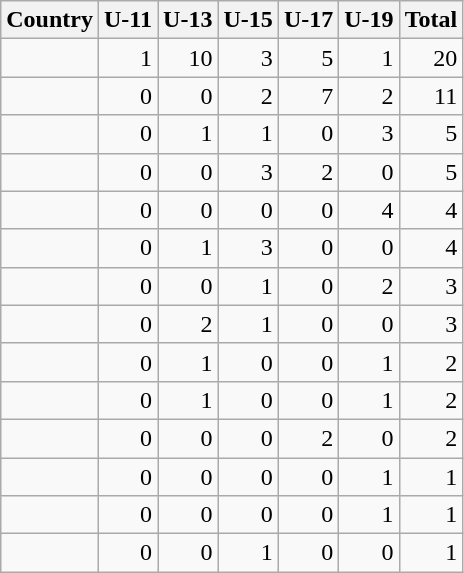<table class="sortable wikitable">
<tr>
<th>Country</th>
<th>U-11</th>
<th>U-13</th>
<th>U-15</th>
<th>U-17</th>
<th>U-19</th>
<th>Total</th>
</tr>
<tr>
<td></td>
<td align="right">1</td>
<td align="right">10</td>
<td align="right">3</td>
<td align="right">5</td>
<td align="right">1</td>
<td align="right">20</td>
</tr>
<tr>
<td></td>
<td align="right">0</td>
<td align="right">0</td>
<td align="right">2</td>
<td align="right">7</td>
<td align="right">2</td>
<td align="right">11</td>
</tr>
<tr>
<td></td>
<td align="right">0</td>
<td align="right">1</td>
<td align="right">1</td>
<td align="right">0</td>
<td align="right">3</td>
<td align="right">5</td>
</tr>
<tr>
<td></td>
<td align="right">0</td>
<td align="right">0</td>
<td align="right">3</td>
<td align="right">2</td>
<td align="right">0</td>
<td align="right">5</td>
</tr>
<tr>
<td></td>
<td align="right">0</td>
<td align="right">0</td>
<td align="right">0</td>
<td align="right">0</td>
<td align="right">4</td>
<td align="right">4</td>
</tr>
<tr>
<td></td>
<td align="right">0</td>
<td align="right">1</td>
<td align="right">3</td>
<td align="right">0</td>
<td align="right">0</td>
<td align="right">4</td>
</tr>
<tr>
<td></td>
<td align="right">0</td>
<td align="right">0</td>
<td align="right">1</td>
<td align="right">0</td>
<td align="right">2</td>
<td align="right">3</td>
</tr>
<tr>
<td></td>
<td align="right">0</td>
<td align="right">2</td>
<td align="right">1</td>
<td align="right">0</td>
<td align="right">0</td>
<td align="right">3</td>
</tr>
<tr>
<td></td>
<td align="right">0</td>
<td align="right">1</td>
<td align="right">0</td>
<td align="right">0</td>
<td align="right">1</td>
<td align="right">2</td>
</tr>
<tr>
<td></td>
<td align="right">0</td>
<td align="right">1</td>
<td align="right">0</td>
<td align="right">0</td>
<td align="right">1</td>
<td align="right">2</td>
</tr>
<tr>
<td></td>
<td align="right">0</td>
<td align="right">0</td>
<td align="right">0</td>
<td align="right">2</td>
<td align="right">0</td>
<td align="right">2</td>
</tr>
<tr>
<td></td>
<td align="right">0</td>
<td align="right">0</td>
<td align="right">0</td>
<td align="right">0</td>
<td align="right">1</td>
<td align="right">1</td>
</tr>
<tr>
<td></td>
<td align="right">0</td>
<td align="right">0</td>
<td align="right">0</td>
<td align="right">0</td>
<td align="right">1</td>
<td align="right">1</td>
</tr>
<tr>
<td></td>
<td align="right">0</td>
<td align="right">0</td>
<td align="right">1</td>
<td align="right">0</td>
<td align="right">0</td>
<td align="right">1</td>
</tr>
</table>
